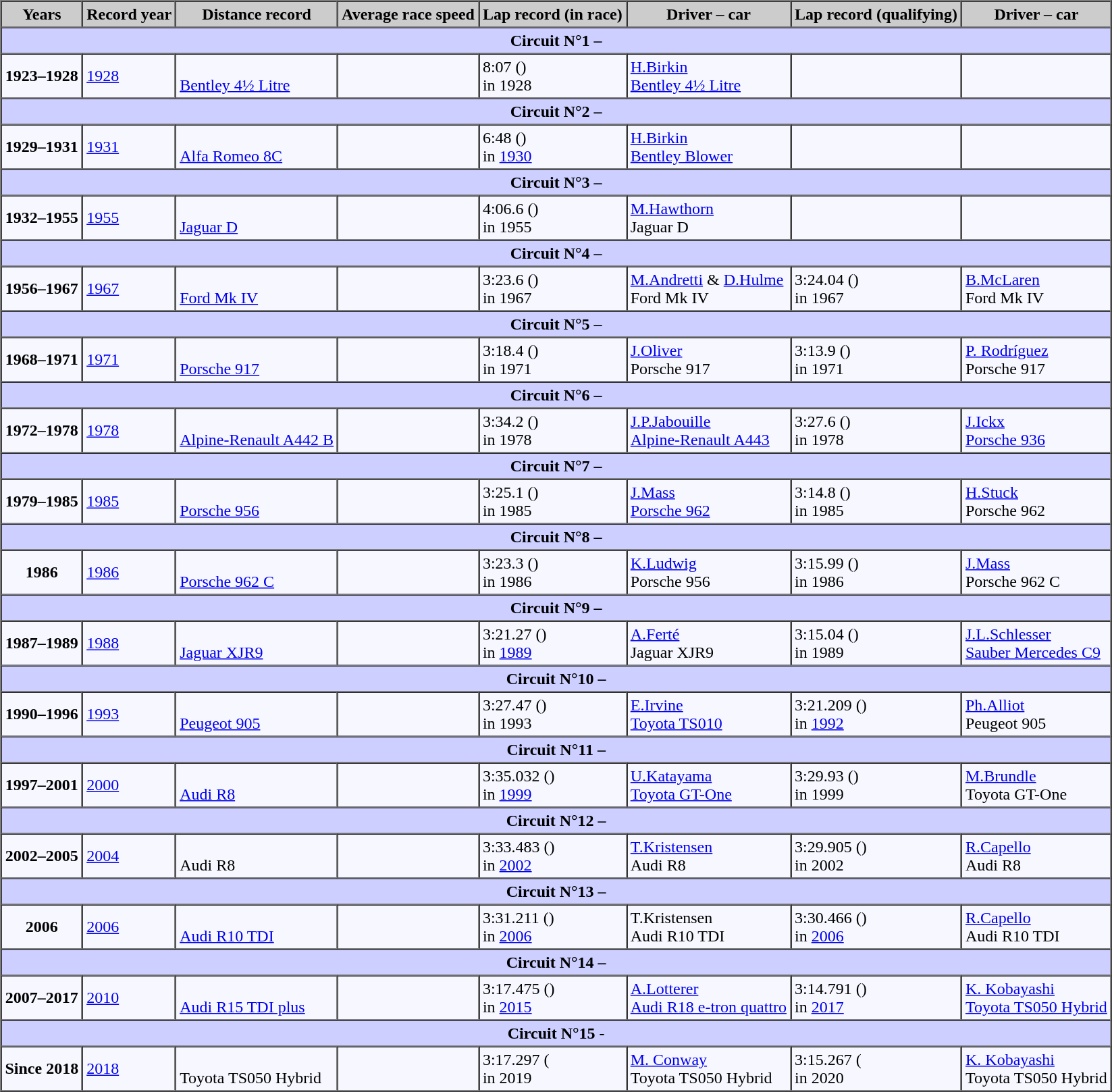<table style="background:#f7f8ff;" cellpadding="3" cellspacing="0" border="1" style="font-size: 95%; border: gray solid 1px; border-collapse: collapse;">
<tr style="background:#CCCCCC;">
<th>Years</th>
<th>Record year</th>
<th>Distance record</th>
<th>Average race speed</th>
<th>Lap record (in race)</th>
<th>Driver – car</th>
<th>Lap record (qualifying)</th>
<th>Driver – car</th>
</tr>
<tr>
</tr>
<tr style="background:#CCCFFF;">
<th colspan=11>Circuit N°1 – </th>
</tr>
<tr>
<th>1923–1928</th>
<td><a href='#'>1928</a></td>
<td><br><a href='#'>Bentley 4½ Litre</a></td>
<td></td>
<td>8:07 ()<br>in 1928</td>
<td><a href='#'>H.Birkin</a><br><a href='#'>Bentley 4½ Litre</a></td>
<td></td>
<td></td>
</tr>
<tr style="background:#CCCFFF;">
<th colspan=11>Circuit N°2 – </th>
</tr>
<tr>
<th>1929–1931</th>
<td><a href='#'>1931</a></td>
<td><br><a href='#'>Alfa Romeo 8C</a></td>
<td></td>
<td>6:48 ()<br>in <a href='#'>1930</a></td>
<td><a href='#'>H.Birkin</a><br><a href='#'>Bentley Blower</a></td>
<td></td>
<td></td>
</tr>
<tr style="background:#CCCFFF;">
<th colspan=11>Circuit N°3 – </th>
</tr>
<tr>
<th>1932–1955</th>
<td><a href='#'>1955</a></td>
<td><br><a href='#'>Jaguar D</a></td>
<td></td>
<td>4:06.6 ()<br>in 1955</td>
<td><a href='#'>M.Hawthorn</a><br>Jaguar D</td>
<td></td>
<td></td>
</tr>
<tr style="background:#CCCFFF;">
<th colspan=11>Circuit N°4 – </th>
</tr>
<tr>
<th>1956–1967</th>
<td><a href='#'>1967</a></td>
<td><br><a href='#'>Ford Mk IV</a></td>
<td></td>
<td>3:23.6 ()<br>in 1967</td>
<td><a href='#'>M.Andretti</a> & <a href='#'>D.Hulme</a><br>Ford Mk IV</td>
<td>3:24.04 ()<br>in 1967</td>
<td><a href='#'>B.McLaren</a><br>Ford Mk IV</td>
</tr>
<tr style="background:#CCCFFF;">
<th colspan=11>Circuit N°5 – </th>
</tr>
<tr>
<th>1968–1971</th>
<td><a href='#'>1971</a></td>
<td><br><a href='#'>Porsche 917</a></td>
<td></td>
<td>3:18.4 ()<br>in 1971</td>
<td><a href='#'>J.Oliver</a><br>Porsche 917</td>
<td>3:13.9 ()<br>in 1971</td>
<td><a href='#'>P. Rodríguez</a><br>Porsche 917</td>
</tr>
<tr style="background:#CCCFFF;">
<th colspan=11>Circuit N°6 – </th>
</tr>
<tr>
<th>1972–1978</th>
<td><a href='#'>1978</a></td>
<td><br><a href='#'>Alpine-Renault A442 B</a></td>
<td></td>
<td>3:34.2 ()<br>in 1978</td>
<td><a href='#'>J.P.Jabouille</a><br><a href='#'>Alpine-Renault A443</a></td>
<td>3:27.6 ()<br>in 1978</td>
<td><a href='#'>J.Ickx</a><br><a href='#'>Porsche 936</a></td>
</tr>
<tr style="background:#CCCFFF;">
<th colspan=11>Circuit N°7 – </th>
</tr>
<tr>
<th>1979–1985</th>
<td><a href='#'>1985</a></td>
<td><br><a href='#'>Porsche 956</a></td>
<td></td>
<td>3:25.1 ()<br>in 1985</td>
<td><a href='#'>J.Mass</a><br><a href='#'>Porsche 962</a></td>
<td>3:14.8 ()<br>in 1985</td>
<td><a href='#'>H.Stuck</a><br>Porsche 962</td>
</tr>
<tr style="background:#CCCFFF;">
<th colspan=11>Circuit N°8 – </th>
</tr>
<tr>
<th>1986</th>
<td><a href='#'>1986</a></td>
<td><br><a href='#'>Porsche 962 C</a></td>
<td></td>
<td>3:23.3 ()<br>in 1986</td>
<td><a href='#'>K.Ludwig</a><br>Porsche 956</td>
<td>3:15.99 ()<br>in 1986</td>
<td><a href='#'>J.Mass</a><br>Porsche 962 C</td>
</tr>
<tr style="background:#CCCFFF;">
<th colspan=11>Circuit N°9 – </th>
</tr>
<tr>
<th>1987–1989</th>
<td><a href='#'>1988</a></td>
<td><br><a href='#'>Jaguar XJR9</a></td>
<td></td>
<td>3:21.27 ()<br>in <a href='#'>1989</a></td>
<td><a href='#'>A.Ferté</a><br>Jaguar XJR9</td>
<td>3:15.04 ()<br>in 1989</td>
<td><a href='#'>J.L.Schlesser</a><br><a href='#'>Sauber Mercedes C9</a></td>
</tr>
<tr style="background:#CCCFFF;">
<th colspan=11>Circuit N°10 – </th>
</tr>
<tr>
<th>1990–1996</th>
<td><a href='#'>1993</a></td>
<td><br><a href='#'>Peugeot 905</a></td>
<td></td>
<td>3:27.47 ()<br>in 1993</td>
<td><a href='#'>E.Irvine</a><br><a href='#'>Toyota TS010</a></td>
<td>3:21.209 ()<br>in <a href='#'>1992</a></td>
<td><a href='#'>Ph.Alliot</a><br>Peugeot 905</td>
</tr>
<tr style="background:#CCCFFF;">
<th colspan=11>Circuit N°11 – </th>
</tr>
<tr>
<th>1997–2001</th>
<td><a href='#'>2000</a></td>
<td><br><a href='#'>Audi R8</a></td>
<td></td>
<td>3:35.032 ()<br>in <a href='#'>1999</a></td>
<td><a href='#'>U.Katayama</a><br><a href='#'>Toyota GT-One</a></td>
<td>3:29.93 ()<br>in 1999</td>
<td><a href='#'>M.Brundle</a><br>Toyota GT-One</td>
</tr>
<tr style="background:#CCCFFF;">
<th colspan=11>Circuit N°12 – </th>
</tr>
<tr>
<th>2002–2005</th>
<td><a href='#'>2004</a></td>
<td><br>Audi R8</td>
<td></td>
<td>3:33.483 ()<br>in <a href='#'>2002</a></td>
<td><a href='#'>T.Kristensen</a><br>Audi R8</td>
<td>3:29.905 ()<br>in 2002</td>
<td><a href='#'>R.Capello</a><br>Audi R8</td>
</tr>
<tr style="background:#CCCFFF;">
<th colspan=11>Circuit N°13 – </th>
</tr>
<tr>
<th>2006</th>
<td><a href='#'>2006</a></td>
<td><br><a href='#'>Audi R10 TDI</a></td>
<td></td>
<td>3:31.211 ()<br>in <a href='#'>2006</a></td>
<td>T.Kristensen<br>Audi R10 TDI</td>
<td>3:30.466 ()<br>in <a href='#'>2006</a></td>
<td><a href='#'>R.Capello</a><br>Audi R10 TDI</td>
</tr>
<tr style="background:#CCCFFF;">
<th colspan=11>Circuit N°14 – </th>
</tr>
<tr>
<th>2007–2017</th>
<td><a href='#'>2010</a></td>
<td><br><a href='#'>Audi R15 TDI plus</a></td>
<td></td>
<td>3:17.475 ()<br>in <a href='#'>2015</a></td>
<td><a href='#'>A.Lotterer</a><br><a href='#'>Audi R18 e-tron quattro</a></td>
<td>3:14.791 ()<br>in <a href='#'>2017</a></td>
<td><a href='#'>K. Kobayashi</a><br><a href='#'>Toyota TS050 Hybrid</a></td>
</tr>
<tr style="background:#CCCFFF;">
<th colspan=11>Circuit N°15 - </th>
</tr>
<tr>
<th>Since 2018</th>
<td><a href='#'>2018</a></td>
<td><br> Toyota TS050 Hybrid</td>
<td></td>
<td>3:17.297 (<br>in 2019</td>
<td><a href='#'>M. Conway</a><br>Toyota TS050 Hybrid</td>
<td>3:15.267 (<br>in 2020</td>
<td><a href='#'>K. Kobayashi</a><br>Toyota TS050 Hybrid</td>
</tr>
</table>
